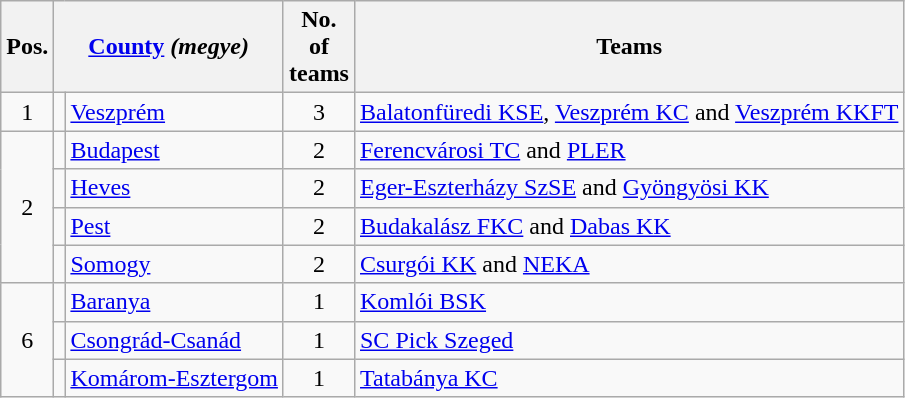<table class="wikitable" style="float:left;margin-right:2em;">
<tr>
<th>Pos.</th>
<th colspan=2><a href='#'>County</a> <em>(megye)</em></th>
<th width=30>No. of teams</th>
<th>Teams</th>
</tr>
<tr>
<td rowspan="1" align="center">1</td>
<td align=center></td>
<td><a href='#'>Veszprém</a></td>
<td align="center">3</td>
<td><a href='#'>Balatonfüredi KSE</a>, <a href='#'>Veszprém KC</a> and <a href='#'>Veszprém KKFT</a></td>
</tr>
<tr>
<td rowspan="4" align="center">2</td>
<td align=center></td>
<td><a href='#'>Budapest</a></td>
<td align="center">2</td>
<td><a href='#'>Ferencvárosi TC</a> and <a href='#'>PLER</a></td>
</tr>
<tr>
<td align=center></td>
<td><a href='#'>Heves</a></td>
<td align="center">2</td>
<td><a href='#'>Eger-Eszterházy SzSE</a> and <a href='#'>Gyöngyösi KK</a></td>
</tr>
<tr>
<td align=center></td>
<td><a href='#'>Pest</a></td>
<td align="center">2</td>
<td><a href='#'>Budakalász FKC</a> and <a href='#'>Dabas KK</a></td>
</tr>
<tr>
<td align=center></td>
<td><a href='#'>Somogy</a></td>
<td align="center">2</td>
<td><a href='#'>Csurgói KK</a> and <a href='#'>NEKA</a></td>
</tr>
<tr>
<td rowspan="5" align="center">6</td>
<td align=center></td>
<td><a href='#'>Baranya</a></td>
<td align="center">1</td>
<td><a href='#'>Komlói BSK</a></td>
</tr>
<tr>
<td align=center></td>
<td><a href='#'>Csongrád-Csanád</a></td>
<td align="center">1</td>
<td><a href='#'>SC Pick Szeged</a></td>
</tr>
<tr>
<td align=center></td>
<td><a href='#'>Komárom-Esztergom</a></td>
<td align="center">1</td>
<td><a href='#'>Tatabánya KC</a></td>
</tr>
</table>
